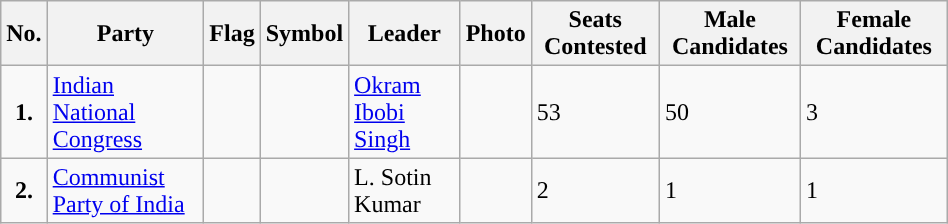<table class="wikitable"  width="50%">
<tr>
<th>No.</th>
<th>Party</th>
<th>Flag</th>
<th>Symbol</th>
<th>Leader</th>
<th>Photo</th>
<th>Seats Contested</th>
<th>Male Candidates</th>
<th>Female Candidates</th>
</tr>
<tr>
<td ! style="text-align:center; background:"><strong>1.</strong></td>
<td><a href='#'>Indian National Congress</a></td>
<td></td>
<td></td>
<td><a href='#'>Okram Ibobi Singh</a></td>
<td></td>
<td>53</td>
<td>50</td>
<td>3</td>
</tr>
<tr>
<td ! style="text-align:center; background:"><strong>2.</strong></td>
<td><a href='#'>Communist Party of India</a></td>
<td></td>
<td></td>
<td>L. Sotin Kumar</td>
<td></td>
<td>2</td>
<td>1</td>
<td>1</td>
</tr>
</table>
